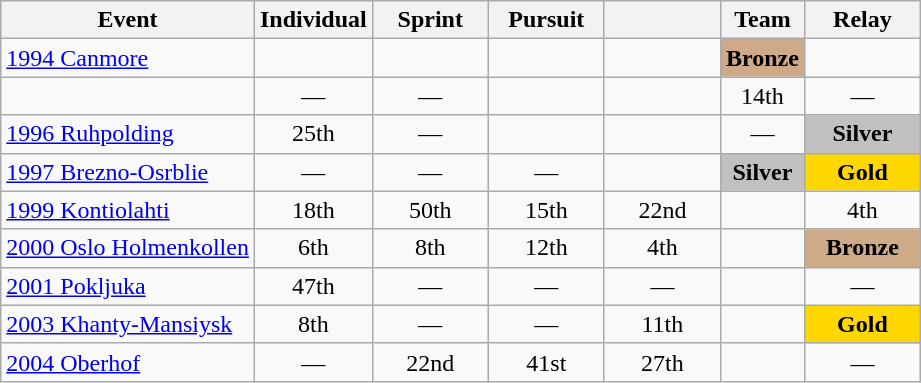<table class="wikitable" style="text-align: center;">
<tr ">
<th>Event</th>
<th style="width:70px;">Individual</th>
<th style="width:70px;">Sprint</th>
<th style="width:70px;">Pursuit</th>
<th style="width:70px;"></th>
<th>Team</th>
<th style="width:70px;">Relay</th>
</tr>
<tr>
<td align=left> <a href='#'>1994 Canmore</a></td>
<td></td>
<td></td>
<td></td>
<td></td>
<td style="background:#cfaa88;"><strong>Bronze</strong></td>
<td></td>
</tr>
<tr>
<td align=left></td>
<td>—</td>
<td>—</td>
<td></td>
<td></td>
<td>14th</td>
<td>—</td>
</tr>
<tr>
<td align=left> <a href='#'>1996 Ruhpolding</a></td>
<td>25th</td>
<td>—</td>
<td></td>
<td></td>
<td>—</td>
<td style="background:silver;"><strong>Silver</strong></td>
</tr>
<tr>
<td align=left> <a href='#'>1997 Brezno-Osrblie</a></td>
<td>—</td>
<td>—</td>
<td>—</td>
<td></td>
<td style="background:silver;"><strong>Silver</strong></td>
<td style="background:gold;"><strong>Gold</strong></td>
</tr>
<tr>
<td align=left> <a href='#'>1999 Kontiolahti</a></td>
<td>18th</td>
<td>50th</td>
<td>15th</td>
<td>22nd</td>
<td></td>
<td>4th</td>
</tr>
<tr>
<td align=left> <a href='#'>2000 Oslo Holmenkollen</a></td>
<td>6th</td>
<td>8th</td>
<td>12th</td>
<td>4th</td>
<td></td>
<td style="background:#cfaa88;"><strong>Bronze</strong></td>
</tr>
<tr>
<td align=left> <a href='#'>2001 Pokljuka</a></td>
<td>47th</td>
<td>—</td>
<td>—</td>
<td>—</td>
<td></td>
<td>—</td>
</tr>
<tr>
<td align=left> <a href='#'>2003 Khanty-Mansiysk</a></td>
<td>8th</td>
<td>—</td>
<td>—</td>
<td>11th</td>
<td></td>
<td style="background:gold;"><strong>Gold</strong></td>
</tr>
<tr>
<td align=left> <a href='#'>2004 Oberhof</a></td>
<td>—</td>
<td>22nd</td>
<td>41st</td>
<td>27th</td>
<td></td>
<td>—</td>
</tr>
</table>
